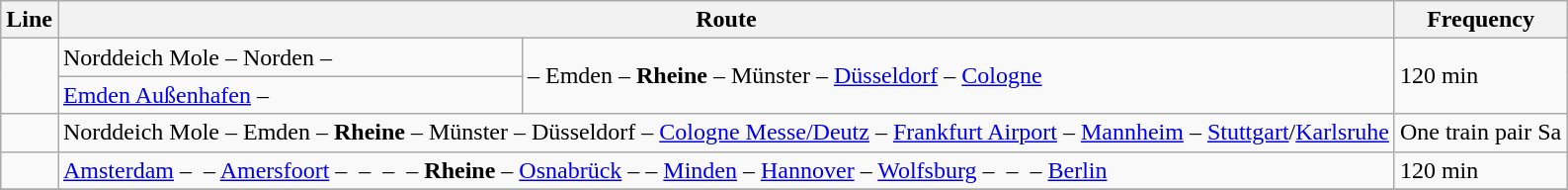<table class="wikitable">
<tr>
<th>Line</th>
<th colspan="2">Route</th>
<th>Frequency</th>
</tr>
<tr>
<td rowspan="2"></td>
<td>Norddeich Mole – Norden –</td>
<td rowspan="2">– Emden – <strong>Rheine</strong> – Münster – <a href='#'>Düsseldorf</a> – <a href='#'>Cologne</a></td>
<td rowspan="2">120 min</td>
</tr>
<tr>
<td><a href='#'>Emden Außenhafen</a> –</td>
</tr>
<tr>
<td></td>
<td colspan="2">Norddeich Mole – Emden – <strong>Rheine</strong> – Münster – Düsseldorf – <a href='#'>Cologne Messe/Deutz</a> – <a href='#'>Frankfurt Airport</a> – <a href='#'>Mannheim</a> – <a href='#'>Stuttgart</a>/<a href='#'>Karlsruhe</a></td>
<td>One train pair Sa</td>
</tr>
<tr>
<td></td>
<td colspan="2"><a href='#'>Amsterdam</a> –  – <a href='#'>Amersfoort</a> –  –  –  – <strong>Rheine</strong> – <a href='#'>Osnabrück</a> –  – <a href='#'>Minden</a> – <a href='#'>Hannover</a> – <a href='#'>Wolfsburg</a> –  –  – <a href='#'>Berlin</a></td>
<td>120 min</td>
</tr>
<tr>
</tr>
</table>
